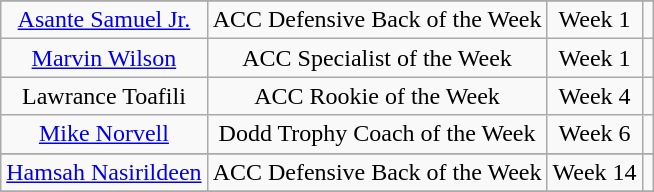<table class="wikitable sortable sortable" style="text-align: center">
<tr align=center>
</tr>
<tr>
<td><a href='#'>Asante Samuel Jr.</a></td>
<td>ACC Defensive Back of the Week</td>
<td>Week 1</td>
<td></td>
</tr>
<tr>
<td><a href='#'>Marvin Wilson</a></td>
<td>ACC Specialist of the Week</td>
<td>Week 1</td>
<td></td>
</tr>
<tr>
<td>Lawrance Toafili</td>
<td>ACC Rookie of the Week</td>
<td>Week 4</td>
<td></td>
</tr>
<tr>
<td><a href='#'>Mike Norvell</a></td>
<td>Dodd Trophy Coach of the Week</td>
<td>Week 6</td>
<td></td>
</tr>
<tr>
</tr>
<tr>
<td><a href='#'>Hamsah Nasirildeen</a></td>
<td>ACC Defensive Back of the Week</td>
<td>Week 14</td>
<td></td>
</tr>
<tr>
</tr>
</table>
